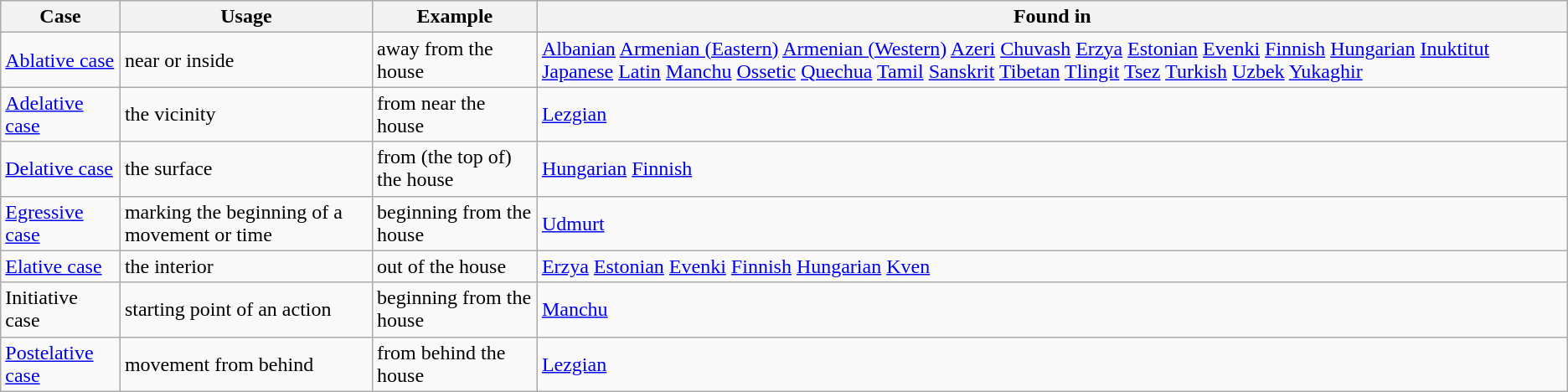<table class="wikitable">
<tr>
<th>Case</th>
<th>Usage</th>
<th>Example</th>
<th>Found in</th>
</tr>
<tr>
<td><a href='#'>Ablative case</a></td>
<td>near or inside</td>
<td>away from the house</td>
<td><a href='#'>Albanian</a>  <a href='#'>Armenian (Eastern)</a>  <a href='#'>Armenian (Western)</a>  <a href='#'>Azeri</a>  <a href='#'>Chuvash</a>  <a href='#'>Erzya</a>  <a href='#'>Estonian</a>  <a href='#'>Evenki</a>  <a href='#'>Finnish</a>  <a href='#'>Hungarian</a>  <a href='#'>Inuktitut</a>  <a href='#'>Japanese</a>  <a href='#'>Latin</a>  <a href='#'>Manchu</a>  <a href='#'>Ossetic</a>  <a href='#'>Quechua</a>   <a href='#'>Tamil</a>  <a href='#'>Sanskrit</a>  <a href='#'>Tibetan</a>  <a href='#'>Tlingit</a>  <a href='#'>Tsez</a>  <a href='#'>Turkish</a>  <a href='#'>Uzbek</a>  <a href='#'>Yukaghir</a></td>
</tr>
<tr>
<td><a href='#'>Adelative case</a></td>
<td>the vicinity</td>
<td>from near the house</td>
<td><a href='#'>Lezgian</a></td>
</tr>
<tr>
<td><a href='#'>Delative case</a></td>
<td>the surface</td>
<td>from (the top of) the house</td>
<td><a href='#'>Hungarian</a>  <a href='#'>Finnish</a></td>
</tr>
<tr>
<td><a href='#'>Egressive case</a></td>
<td>marking the beginning of a movement or time</td>
<td>beginning from the house</td>
<td><a href='#'>Udmurt</a></td>
</tr>
<tr>
<td><a href='#'>Elative case</a></td>
<td>the interior</td>
<td>out of the house</td>
<td><a href='#'>Erzya</a>  <a href='#'>Estonian</a>  <a href='#'>Evenki</a>  <a href='#'>Finnish</a>  <a href='#'>Hungarian</a>  <a href='#'>Kven</a></td>
</tr>
<tr>
<td>Initiative case</td>
<td>starting point of an action</td>
<td>beginning from the house</td>
<td><a href='#'>Manchu</a></td>
</tr>
<tr>
<td><a href='#'>Postelative case</a></td>
<td>movement from behind</td>
<td>from behind the house</td>
<td><a href='#'>Lezgian</a></td>
</tr>
</table>
